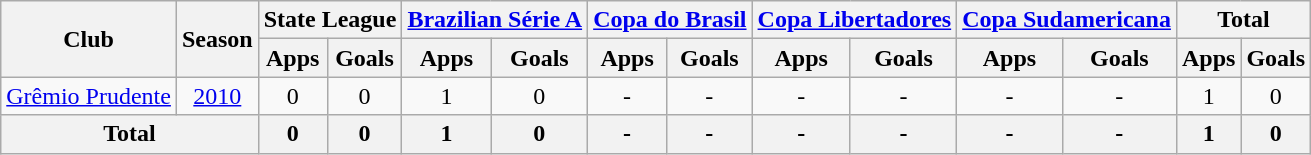<table class="wikitable" style="text-align: center;">
<tr>
<th rowspan="2">Club</th>
<th rowspan="2">Season</th>
<th colspan="2">State League</th>
<th colspan="2"><a href='#'>Brazilian Série A</a></th>
<th colspan="2"><a href='#'>Copa do Brasil</a></th>
<th colspan="2"><a href='#'>Copa Libertadores</a></th>
<th colspan="2"><a href='#'>Copa Sudamericana</a></th>
<th colspan="2">Total</th>
</tr>
<tr>
<th>Apps</th>
<th>Goals</th>
<th>Apps</th>
<th>Goals</th>
<th>Apps</th>
<th>Goals</th>
<th>Apps</th>
<th>Goals</th>
<th>Apps</th>
<th>Goals</th>
<th>Apps</th>
<th>Goals</th>
</tr>
<tr>
<td rowspan="1" valign="center"><a href='#'>Grêmio Prudente</a></td>
<td><a href='#'>2010</a></td>
<td>0</td>
<td>0</td>
<td>1</td>
<td>0</td>
<td>-</td>
<td>-</td>
<td>-</td>
<td>-</td>
<td>-</td>
<td>-</td>
<td>1</td>
<td>0</td>
</tr>
<tr>
<th colspan="2"><strong>Total</strong></th>
<th>0</th>
<th>0</th>
<th>1</th>
<th>0</th>
<th>-</th>
<th>-</th>
<th>-</th>
<th>-</th>
<th>-</th>
<th>-</th>
<th>1</th>
<th>0</th>
</tr>
</table>
